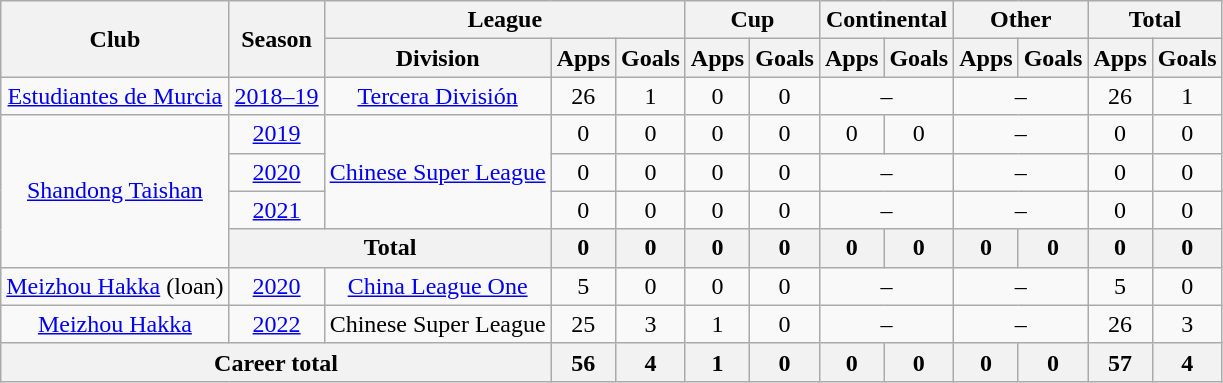<table class="wikitable" style="text-align: center">
<tr>
<th rowspan="2">Club</th>
<th rowspan="2">Season</th>
<th colspan="3">League</th>
<th colspan="2">Cup</th>
<th colspan="2">Continental</th>
<th colspan="2">Other</th>
<th colspan="2">Total</th>
</tr>
<tr>
<th>Division</th>
<th>Apps</th>
<th>Goals</th>
<th>Apps</th>
<th>Goals</th>
<th>Apps</th>
<th>Goals</th>
<th>Apps</th>
<th>Goals</th>
<th>Apps</th>
<th>Goals</th>
</tr>
<tr>
<td><a href='#'>Estudiantes de Murcia</a></td>
<td><a href='#'>2018–19</a></td>
<td><a href='#'>Tercera División</a></td>
<td>26</td>
<td>1</td>
<td>0</td>
<td>0</td>
<td colspan="2">–</td>
<td colspan="2">–</td>
<td>26</td>
<td>1</td>
</tr>
<tr>
<td rowspan="4"><a href='#'>Shandong Taishan</a></td>
<td><a href='#'>2019</a></td>
<td rowspan="3"><a href='#'>Chinese Super League</a></td>
<td>0</td>
<td>0</td>
<td>0</td>
<td>0</td>
<td>0</td>
<td>0</td>
<td colspan="2">–</td>
<td>0</td>
<td>0</td>
</tr>
<tr>
<td><a href='#'>2020</a></td>
<td>0</td>
<td>0</td>
<td>0</td>
<td>0</td>
<td colspan="2">–</td>
<td colspan="2">–</td>
<td>0</td>
<td>0</td>
</tr>
<tr>
<td><a href='#'>2021</a></td>
<td>0</td>
<td>0</td>
<td>0</td>
<td>0</td>
<td colspan="2">–</td>
<td colspan="2">–</td>
<td>0</td>
<td>0</td>
</tr>
<tr>
<th colspan=2>Total</th>
<th>0</th>
<th>0</th>
<th>0</th>
<th>0</th>
<th>0</th>
<th>0</th>
<th>0</th>
<th>0</th>
<th>0</th>
<th>0</th>
</tr>
<tr>
<td><a href='#'>Meizhou Hakka</a> (loan)</td>
<td><a href='#'>2020</a></td>
<td><a href='#'>China League One</a></td>
<td>5</td>
<td>0</td>
<td>0</td>
<td>0</td>
<td colspan="2">–</td>
<td colspan="2">–</td>
<td>5</td>
<td>0</td>
</tr>
<tr>
<td><a href='#'>Meizhou Hakka</a></td>
<td><a href='#'>2022</a></td>
<td>Chinese Super League</td>
<td>25</td>
<td>3</td>
<td>1</td>
<td>0</td>
<td colspan="2">–</td>
<td colspan="2">–</td>
<td>26</td>
<td>3</td>
</tr>
<tr>
<th colspan=3>Career total</th>
<th>56</th>
<th>4</th>
<th>1</th>
<th>0</th>
<th>0</th>
<th>0</th>
<th>0</th>
<th>0</th>
<th>57</th>
<th>4</th>
</tr>
</table>
